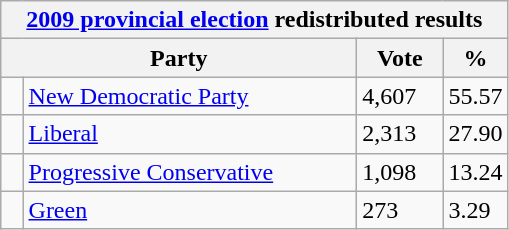<table class="wikitable">
<tr>
<th colspan="4"><a href='#'>2009 provincial election</a> redistributed results</th>
</tr>
<tr>
<th bgcolor="#DDDDFF" width="230px" colspan="2">Party</th>
<th bgcolor="#DDDDFF" width="50px">Vote</th>
<th bgcolor="#DDDDFF" width="30px">%</th>
</tr>
<tr>
<td> </td>
<td><a href='#'>New Democratic Party</a></td>
<td>4,607</td>
<td>55.57</td>
</tr>
<tr>
<td> </td>
<td><a href='#'>Liberal</a></td>
<td>2,313</td>
<td>27.90</td>
</tr>
<tr>
<td> </td>
<td><a href='#'>Progressive Conservative</a></td>
<td>1,098</td>
<td>13.24</td>
</tr>
<tr>
<td> </td>
<td><a href='#'>Green</a></td>
<td>273</td>
<td>3.29</td>
</tr>
</table>
